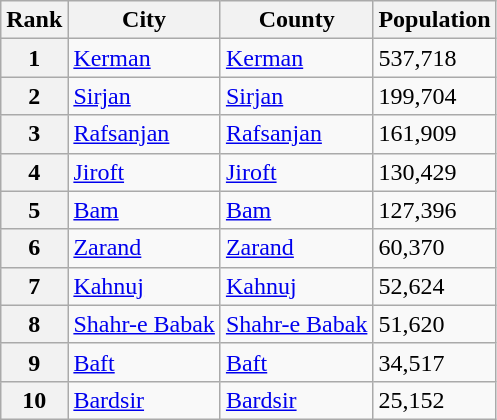<table class="wikitable sortable">
<tr>
<th>Rank</th>
<th>City</th>
<th>County</th>
<th>Population</th>
</tr>
<tr>
<th>1</th>
<td><a href='#'>Kerman</a></td>
<td><a href='#'>Kerman</a></td>
<td>537,718</td>
</tr>
<tr>
<th>2</th>
<td><a href='#'>Sirjan</a></td>
<td><a href='#'>Sirjan</a></td>
<td>199,704</td>
</tr>
<tr>
<th>3</th>
<td><a href='#'>Rafsanjan</a></td>
<td><a href='#'>Rafsanjan</a></td>
<td>161,909</td>
</tr>
<tr>
<th>4</th>
<td><a href='#'>Jiroft</a></td>
<td><a href='#'>Jiroft</a></td>
<td>130,429</td>
</tr>
<tr>
<th>5</th>
<td><a href='#'>Bam</a></td>
<td><a href='#'>Bam</a></td>
<td>127,396</td>
</tr>
<tr>
<th>6</th>
<td><a href='#'>Zarand</a></td>
<td><a href='#'>Zarand</a></td>
<td>60,370</td>
</tr>
<tr>
<th>7</th>
<td><a href='#'>Kahnuj</a></td>
<td><a href='#'>Kahnuj</a></td>
<td>52,624</td>
</tr>
<tr>
<th>8</th>
<td><a href='#'>Shahr-e Babak</a></td>
<td><a href='#'>Shahr-e Babak</a></td>
<td>51,620</td>
</tr>
<tr>
<th>9</th>
<td><a href='#'>Baft</a></td>
<td><a href='#'>Baft</a></td>
<td>34,517</td>
</tr>
<tr>
<th>10</th>
<td><a href='#'>Bardsir</a></td>
<td><a href='#'>Bardsir</a></td>
<td>25,152</td>
</tr>
</table>
